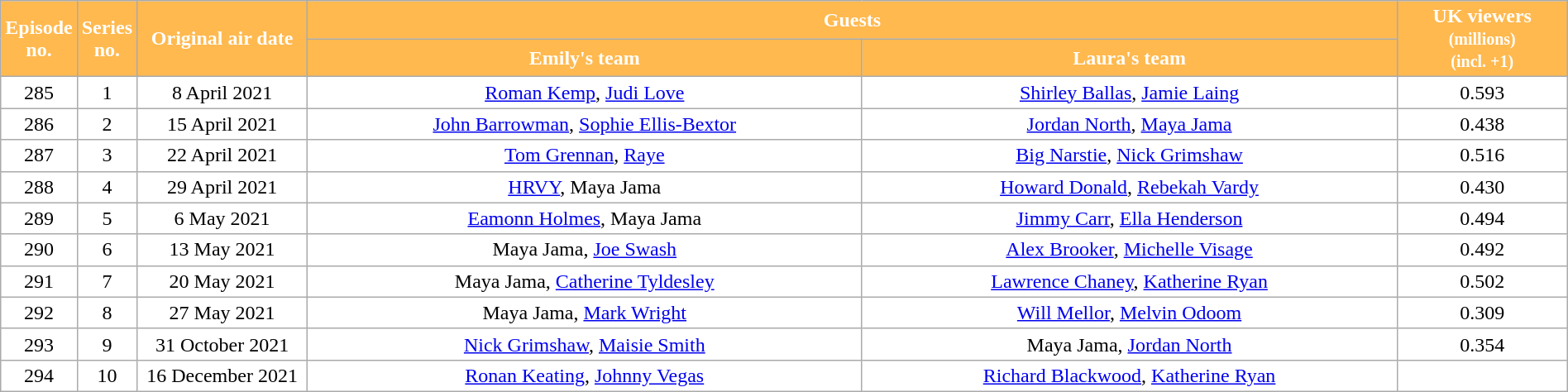<table class="wikitable" style="width:100%; background:#fff; text-align:center;">
<tr style="color:White" #008000;>
<th rowspan="2" style="background:#ffb94f; width:20px;">Episode<br>no.</th>
<th rowspan="2" style="background:#ffb94f; width:20px;">Series<br>no.</th>
<th rowspan="2" style="background:#ffb94f; width:130px;">Original air date</th>
<th colspan="2" style="background:#ffb94f;">Guests</th>
<th rowspan="2" style="background:#ffb94f; width:130px;">UK viewers <small>(millions)</small><br><small>(incl. +1)</small></th>
</tr>
<tr style="color:White">
<th style="background:#ffb94f;">Emily's team</th>
<th style="background:#ffb94f;">Laura's team</th>
</tr>
<tr>
<td>285</td>
<td>1</td>
<td>8 April 2021</td>
<td><a href='#'>Roman Kemp</a>, <a href='#'>Judi Love</a></td>
<td><a href='#'>Shirley Ballas</a>, <a href='#'>Jamie Laing</a></td>
<td>0.593</td>
</tr>
<tr>
<td>286</td>
<td>2</td>
<td>15 April 2021</td>
<td><a href='#'>John Barrowman</a>, <a href='#'>Sophie Ellis-Bextor</a></td>
<td><a href='#'>Jordan North</a>, <a href='#'>Maya Jama</a></td>
<td>0.438</td>
</tr>
<tr>
<td>287</td>
<td>3</td>
<td>22 April 2021</td>
<td><a href='#'>Tom Grennan</a>, <a href='#'>Raye</a></td>
<td><a href='#'>Big Narstie</a>, <a href='#'>Nick Grimshaw</a></td>
<td>0.516</td>
</tr>
<tr>
<td>288</td>
<td>4</td>
<td>29 April 2021</td>
<td><a href='#'>HRVY</a>, Maya Jama</td>
<td><a href='#'>Howard Donald</a>, <a href='#'>Rebekah Vardy</a></td>
<td>0.430</td>
</tr>
<tr>
<td>289</td>
<td>5</td>
<td>6 May 2021</td>
<td><a href='#'>Eamonn Holmes</a>, Maya Jama</td>
<td><a href='#'>Jimmy Carr</a>, <a href='#'>Ella Henderson</a></td>
<td>0.494</td>
</tr>
<tr>
<td>290</td>
<td>6</td>
<td>13 May 2021</td>
<td>Maya Jama, <a href='#'>Joe Swash</a></td>
<td><a href='#'>Alex Brooker</a>, <a href='#'>Michelle Visage</a></td>
<td>0.492</td>
</tr>
<tr>
<td>291</td>
<td>7</td>
<td>20 May 2021</td>
<td>Maya Jama, <a href='#'>Catherine Tyldesley</a></td>
<td><a href='#'>Lawrence Chaney</a>, <a href='#'>Katherine Ryan</a></td>
<td>0.502</td>
</tr>
<tr>
<td>292</td>
<td>8</td>
<td>27 May 2021</td>
<td>Maya Jama, <a href='#'>Mark Wright</a></td>
<td><a href='#'>Will Mellor</a>, <a href='#'>Melvin Odoom</a></td>
<td>0.309</td>
</tr>
<tr>
<td>293</td>
<td>9</td>
<td>31 October 2021</td>
<td><a href='#'>Nick Grimshaw</a>, <a href='#'>Maisie Smith</a></td>
<td>Maya Jama, <a href='#'>Jordan North</a></td>
<td>0.354</td>
</tr>
<tr>
<td>294</td>
<td>10</td>
<td>16 December 2021</td>
<td><a href='#'>Ronan Keating</a>, <a href='#'>Johnny Vegas</a></td>
<td><a href='#'>Richard Blackwood</a>, <a href='#'>Katherine Ryan</a></td>
<td></td>
</tr>
</table>
